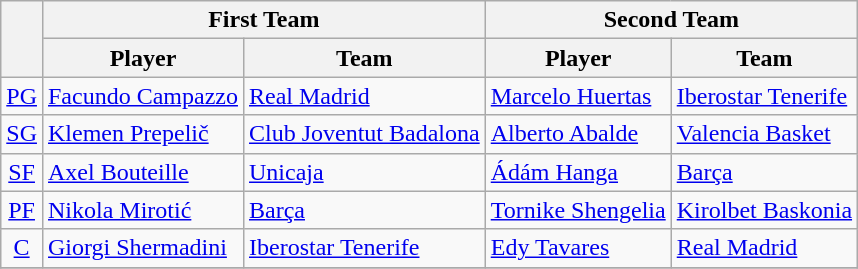<table class="wikitable sortable">
<tr>
<th rowspan=2></th>
<th colspan=2>First Team</th>
<th colspan=2>Second Team</th>
</tr>
<tr>
<th style="text-align:center;">Player</th>
<th style="text-align:center;">Team</th>
<th style="text-align:center;">Player</th>
<th style="text-align:center;">Team</th>
</tr>
<tr>
<td style="text-align:center;"><a href='#'>PG</a></td>
<td> <a href='#'>Facundo Campazzo</a></td>
<td><a href='#'>Real Madrid</a></td>
<td> <a href='#'>Marcelo Huertas</a></td>
<td><a href='#'>Iberostar Tenerife</a></td>
</tr>
<tr>
<td style="text-align:center;"><a href='#'>SG</a></td>
<td> <a href='#'>Klemen Prepelič</a></td>
<td><a href='#'>Club Joventut Badalona</a></td>
<td> <a href='#'>Alberto Abalde</a></td>
<td><a href='#'>Valencia Basket</a></td>
</tr>
<tr>
<td style="text-align:center;"><a href='#'>SF</a></td>
<td> <a href='#'>Axel Bouteille</a></td>
<td><a href='#'>Unicaja</a></td>
<td> <a href='#'>Ádám Hanga</a></td>
<td><a href='#'>Barça</a></td>
</tr>
<tr>
<td style="text-align:center;"><a href='#'>PF</a></td>
<td> <a href='#'>Nikola Mirotić</a></td>
<td><a href='#'>Barça</a></td>
<td> <a href='#'>Tornike Shengelia</a></td>
<td><a href='#'>Kirolbet Baskonia</a></td>
</tr>
<tr>
<td style="text-align:center;"><a href='#'>C</a></td>
<td> <a href='#'>Giorgi Shermadini</a></td>
<td><a href='#'>Iberostar Tenerife</a></td>
<td> <a href='#'>Edy Tavares</a></td>
<td><a href='#'>Real Madrid</a></td>
</tr>
<tr>
</tr>
</table>
